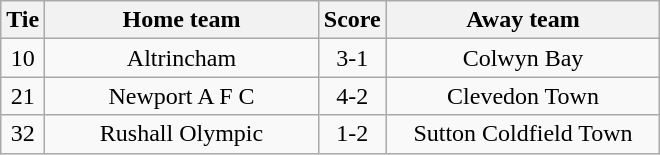<table class="wikitable" style="text-align:center;">
<tr>
<th width=20>Tie</th>
<th width=175>Home team</th>
<th width=20>Score</th>
<th width=175>Away team</th>
</tr>
<tr>
<td>10</td>
<td>Altrincham</td>
<td>3-1</td>
<td>Colwyn Bay</td>
</tr>
<tr>
<td>21</td>
<td>Newport A F C</td>
<td>4-2</td>
<td>Clevedon Town</td>
</tr>
<tr>
<td>32</td>
<td>Rushall Olympic</td>
<td>1-2</td>
<td>Sutton Coldfield Town</td>
</tr>
</table>
